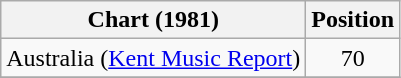<table class="wikitable sortable" border="1">
<tr>
<th scope="col">Chart (1981)</th>
<th scope="col">Position</th>
</tr>
<tr>
<td align="left">Australia (<a href='#'>Kent Music Report</a>)</td>
<td align="center">70</td>
</tr>
<tr>
</tr>
</table>
